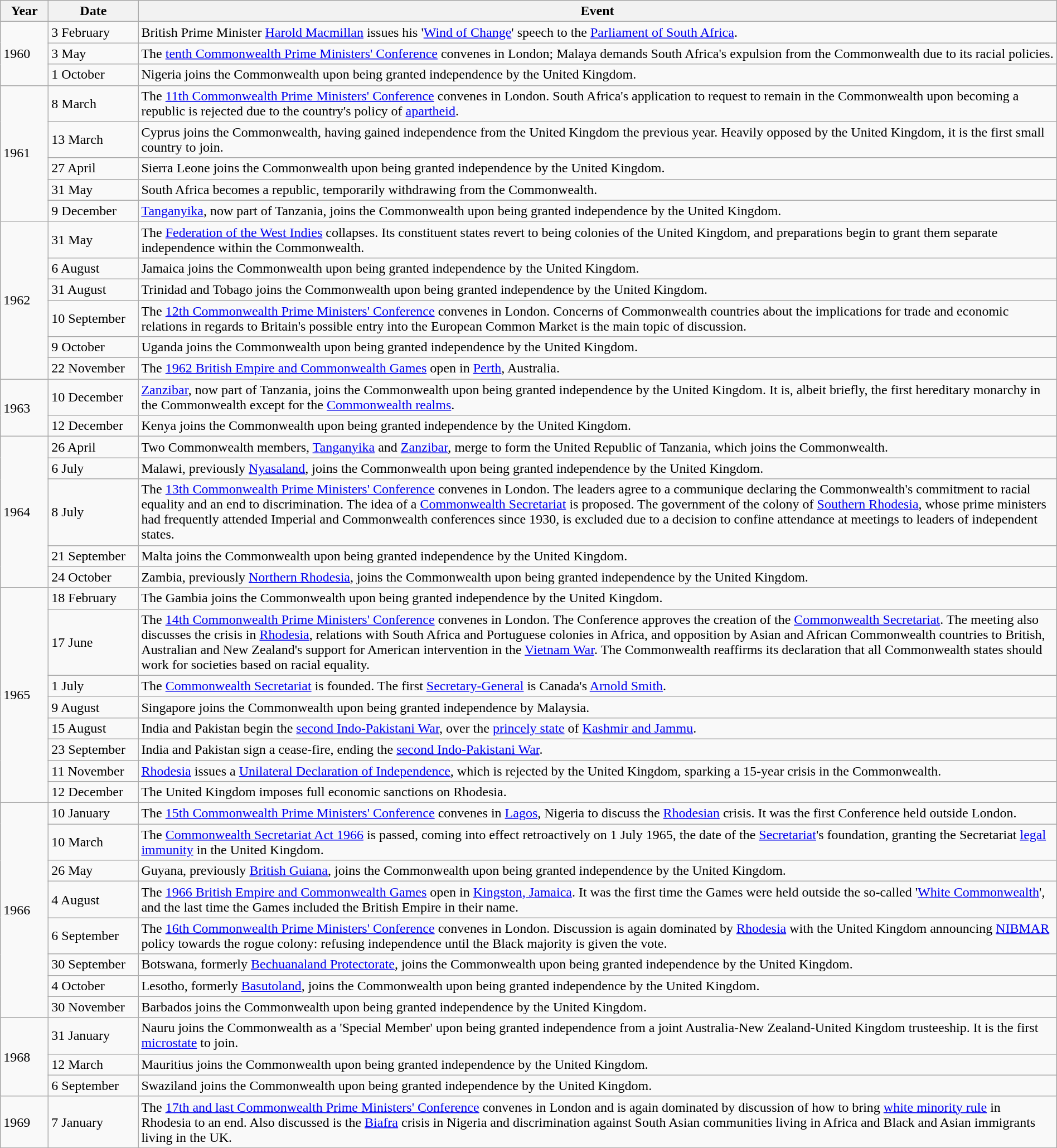<table class="wikitable" width="100%">
<tr>
<th width=50px>Year</th>
<th width=100px>Date</th>
<th>Event</th>
</tr>
<tr>
<td rowspan=3>1960</td>
<td>3 February</td>
<td>British Prime Minister <a href='#'>Harold Macmillan</a> issues his '<a href='#'>Wind of Change</a>' speech to the <a href='#'>Parliament of South Africa</a>.</td>
</tr>
<tr>
<td>3 May</td>
<td>The <a href='#'>tenth Commonwealth Prime Ministers' Conference</a> convenes in London; Malaya demands South Africa's expulsion from the Commonwealth due to its racial policies.</td>
</tr>
<tr>
<td>1 October</td>
<td>Nigeria joins the Commonwealth upon being granted independence by the United Kingdom.</td>
</tr>
<tr>
<td rowspan=5>1961</td>
<td>8 March</td>
<td>The <a href='#'>11th Commonwealth Prime Ministers' Conference</a> convenes in London. South Africa's application to request to remain in the Commonwealth upon becoming a republic is rejected due to the country's policy of <a href='#'>apartheid</a>.</td>
</tr>
<tr>
<td>13 March</td>
<td>Cyprus joins the Commonwealth, having gained independence from the United Kingdom the previous year. Heavily opposed by the United Kingdom, it is the first small country to join.</td>
</tr>
<tr>
<td>27 April</td>
<td>Sierra Leone joins the Commonwealth upon being granted independence by the United Kingdom.</td>
</tr>
<tr>
<td>31 May</td>
<td>South Africa becomes a republic, temporarily withdrawing from the Commonwealth.</td>
</tr>
<tr>
<td>9 December</td>
<td><a href='#'>Tanganyika</a>, now part of Tanzania, joins the Commonwealth upon being granted independence by the United Kingdom.</td>
</tr>
<tr>
<td rowspan=6>1962</td>
<td>31 May</td>
<td>The <a href='#'>Federation of the West Indies</a> collapses. Its constituent states revert to being colonies of the United Kingdom, and preparations begin to grant them separate independence within the Commonwealth.</td>
</tr>
<tr>
<td>6 August</td>
<td>Jamaica joins the Commonwealth upon being granted independence by the United Kingdom.</td>
</tr>
<tr>
<td>31 August</td>
<td>Trinidad and Tobago joins the Commonwealth upon being granted independence by the United Kingdom.</td>
</tr>
<tr>
<td>10 September</td>
<td>The <a href='#'>12th Commonwealth Prime Ministers' Conference</a> convenes in London. Concerns of Commonwealth countries about the implications for trade and economic relations in regards to Britain's possible entry into the European Common Market is the main topic of discussion.</td>
</tr>
<tr>
<td>9 October</td>
<td>Uganda joins the Commonwealth upon being granted independence by the United Kingdom.</td>
</tr>
<tr>
<td>22 November</td>
<td>The <a href='#'>1962 British Empire and Commonwealth Games</a> open in <a href='#'>Perth</a>, Australia.</td>
</tr>
<tr>
<td rowspan=2>1963</td>
<td>10 December</td>
<td><a href='#'>Zanzibar</a>, now part of Tanzania, joins the Commonwealth upon being granted independence by the United Kingdom. It is, albeit briefly, the first hereditary monarchy in the Commonwealth except for the <a href='#'>Commonwealth realms</a>.</td>
</tr>
<tr>
<td>12 December</td>
<td>Kenya joins the Commonwealth upon being granted independence by the United Kingdom.</td>
</tr>
<tr>
<td rowspan=5>1964</td>
<td>26 April</td>
<td>Two Commonwealth members, <a href='#'>Tanganyika</a> and <a href='#'>Zanzibar</a>, merge to form the United Republic of Tanzania, which joins the Commonwealth.</td>
</tr>
<tr>
<td>6 July</td>
<td>Malawi, previously <a href='#'>Nyasaland</a>, joins the Commonwealth upon being granted independence by the United Kingdom.</td>
</tr>
<tr>
<td>8 July</td>
<td>The <a href='#'>13th Commonwealth Prime Ministers' Conference</a> convenes in London. The leaders agree to a communique declaring the Commonwealth's commitment to racial equality and an end to discrimination. The idea of a <a href='#'>Commonwealth Secretariat</a> is proposed. The government of the colony of <a href='#'>Southern Rhodesia</a>, whose prime ministers had frequently attended Imperial and Commonwealth conferences since 1930, is excluded due to a decision to confine attendance at meetings to leaders of independent states.</td>
</tr>
<tr>
<td>21 September</td>
<td>Malta joins the Commonwealth upon being granted independence by the United Kingdom.</td>
</tr>
<tr>
<td>24 October</td>
<td>Zambia, previously <a href='#'>Northern Rhodesia</a>, joins the Commonwealth upon being granted independence by the United Kingdom.</td>
</tr>
<tr>
<td rowspan=8>1965</td>
<td>18 February</td>
<td>The Gambia joins the Commonwealth upon being granted independence by the United Kingdom.</td>
</tr>
<tr>
<td>17 June</td>
<td>The <a href='#'>14th Commonwealth Prime Ministers' Conference</a> convenes in London. The Conference approves the creation of the <a href='#'>Commonwealth Secretariat</a>. The meeting also discusses the crisis in <a href='#'>Rhodesia</a>, relations with South Africa and Portuguese colonies in Africa, and opposition by Asian and African Commonwealth countries to British, Australian and New Zealand's support for American intervention in the <a href='#'>Vietnam War</a>. The Commonwealth reaffirms its declaration that all Commonwealth states should work for societies based on racial equality.</td>
</tr>
<tr>
<td>1 July</td>
<td>The <a href='#'>Commonwealth Secretariat</a> is founded. The first <a href='#'>Secretary-General</a> is Canada's <a href='#'>Arnold Smith</a>.</td>
</tr>
<tr>
<td>9 August</td>
<td>Singapore joins the Commonwealth upon being granted independence by Malaysia.</td>
</tr>
<tr>
<td>15 August</td>
<td>India and Pakistan begin the <a href='#'>second Indo-Pakistani War</a>, over the <a href='#'>princely state</a> of <a href='#'>Kashmir and Jammu</a>.</td>
</tr>
<tr>
<td>23 September</td>
<td>India and Pakistan sign a cease-fire, ending the <a href='#'>second Indo-Pakistani War</a>.</td>
</tr>
<tr>
<td>11 November</td>
<td><a href='#'>Rhodesia</a> issues a <a href='#'>Unilateral Declaration of Independence</a>, which is rejected by the United Kingdom, sparking a 15-year crisis in the Commonwealth.</td>
</tr>
<tr>
<td>12 December</td>
<td>The United Kingdom imposes full economic sanctions on Rhodesia.</td>
</tr>
<tr>
<td rowspan=8>1966</td>
<td>10 January</td>
<td>The <a href='#'>15th Commonwealth Prime Ministers' Conference</a> convenes in <a href='#'>Lagos</a>, Nigeria to discuss the <a href='#'>Rhodesian</a> crisis. It was the first Conference held outside London.</td>
</tr>
<tr>
<td>10 March</td>
<td>The <a href='#'>Commonwealth Secretariat Act 1966</a> is passed, coming into effect retroactively on 1 July 1965, the date of the <a href='#'>Secretariat</a>'s foundation, granting the Secretariat <a href='#'>legal immunity</a> in the United Kingdom.</td>
</tr>
<tr>
<td>26 May</td>
<td>Guyana, previously <a href='#'>British Guiana</a>, joins the Commonwealth upon being granted independence by the United Kingdom.</td>
</tr>
<tr>
<td>4 August</td>
<td>The <a href='#'>1966 British Empire and Commonwealth Games</a> open in <a href='#'>Kingston, Jamaica</a>. It was the first time the Games were held outside the so-called '<a href='#'>White Commonwealth</a>', and the last time the Games included the British Empire in their name.</td>
</tr>
<tr>
<td>6 September</td>
<td>The <a href='#'>16th Commonwealth Prime Ministers' Conference</a> convenes in London. Discussion is again dominated by <a href='#'>Rhodesia</a> with the United Kingdom announcing <a href='#'>NIBMAR</a> policy towards the rogue colony: refusing independence until the Black majority is given the vote.</td>
</tr>
<tr>
<td>30 September</td>
<td>Botswana, formerly <a href='#'>Bechuanaland Protectorate</a>, joins the Commonwealth upon being granted independence by the United Kingdom.</td>
</tr>
<tr>
<td>4 October</td>
<td>Lesotho, formerly <a href='#'>Basutoland</a>, joins the Commonwealth upon being granted independence by the United Kingdom.</td>
</tr>
<tr>
<td>30 November</td>
<td>Barbados joins the Commonwealth upon being granted independence by the United Kingdom.</td>
</tr>
<tr>
<td rowspan=3>1968</td>
<td>31 January</td>
<td>Nauru joins the Commonwealth as a 'Special Member' upon being granted independence from a joint Australia-New Zealand-United Kingdom trusteeship. It is the first <a href='#'>microstate</a> to join.</td>
</tr>
<tr>
<td>12 March</td>
<td>Mauritius joins the Commonwealth upon being granted independence by the United Kingdom.</td>
</tr>
<tr>
<td>6 September</td>
<td>Swaziland joins the Commonwealth upon being granted independence by the United Kingdom.</td>
</tr>
<tr>
<td>1969</td>
<td>7 January</td>
<td>The <a href='#'>17th and last Commonwealth Prime Ministers' Conference</a> convenes in London and is again dominated by discussion of how to bring <a href='#'>white minority rule</a> in Rhodesia to an end. Also discussed is the <a href='#'>Biafra</a> crisis in Nigeria and discrimination against South Asian communities living in Africa and Black and Asian immigrants living in the UK.</td>
</tr>
</table>
